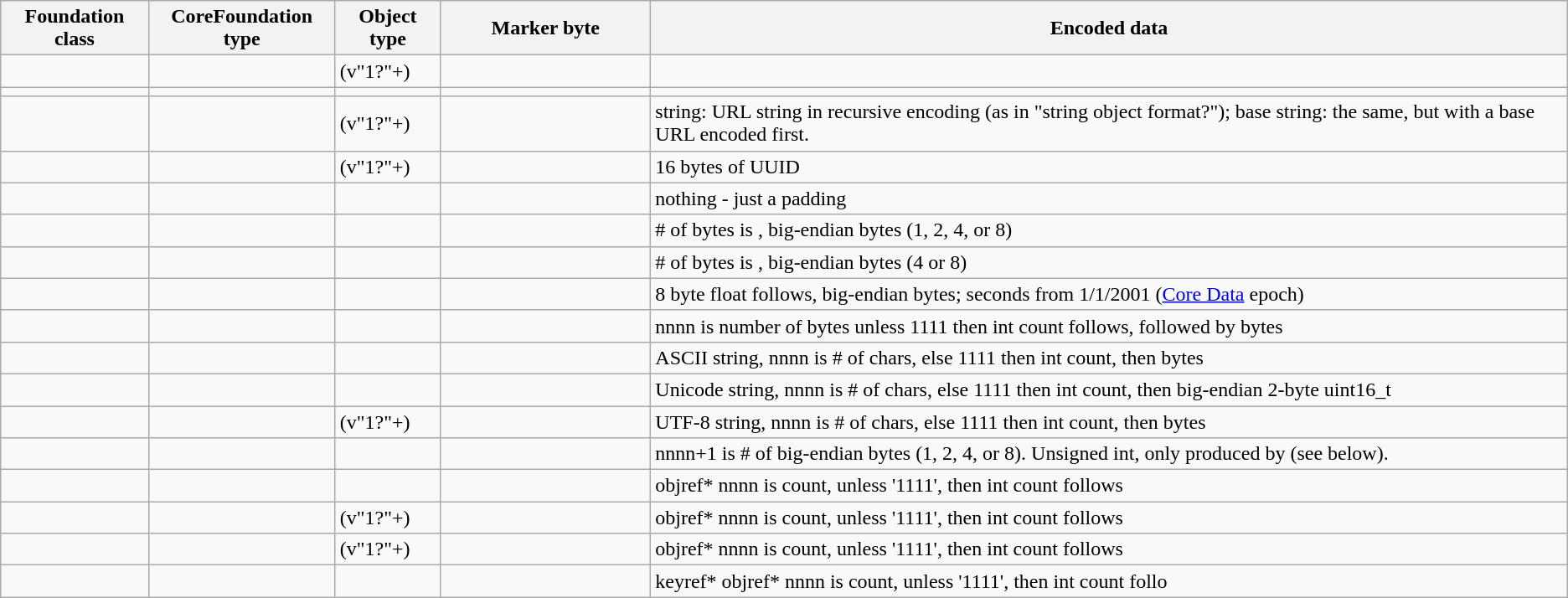<table class="wikitable mw-collapsible">
<tr>
<th>Foundation class</th>
<th>CoreFoundation type</th>
<th>Object type</th>
<th>Marker byte</th>
<th>Encoded data</th>
</tr>
<tr>
<td></td>
<td></td>
<td> (v"1?"+)</td>
<td></td>
<td></td>
</tr>
<tr>
<td></td>
<td></td>
<td></td>
<td></td>
<td></td>
</tr>
<tr>
<td></td>
<td></td>
<td> (v"1?"+)</td>
<td style="min-width:10em"></td>
<td>string: URL string in recursive encoding (as in "string object format?"); base string: the same, but with a base URL encoded first.</td>
</tr>
<tr>
<td></td>
<td></td>
<td> (v"1?"+)</td>
<td></td>
<td>16 bytes of UUID</td>
</tr>
<tr>
<td></td>
<td></td>
<td></td>
<td></td>
<td>nothing - just a padding</td>
</tr>
<tr>
<td></td>
<td></td>
<td></td>
<td></td>
<td># of bytes is , big-endian bytes (1, 2, 4, or 8)</td>
</tr>
<tr>
<td></td>
<td></td>
<td></td>
<td></td>
<td># of bytes is , big-endian bytes (4 or 8)</td>
</tr>
<tr>
<td></td>
<td></td>
<td></td>
<td></td>
<td>8 byte float follows, big-endian bytes; seconds from 1/1/2001 (<a href='#'>Core Data</a> epoch)</td>
</tr>
<tr>
<td></td>
<td></td>
<td></td>
<td></td>
<td>nnnn is number of bytes unless 1111 then int count follows, followed by bytes</td>
</tr>
<tr>
<td></td>
<td></td>
<td></td>
<td></td>
<td>ASCII string, nnnn is # of chars, else 1111 then int count, then bytes</td>
</tr>
<tr>
<td></td>
<td></td>
<td></td>
<td></td>
<td>Unicode string, nnnn is # of chars, else 1111 then int count, then big-endian 2-byte uint16_t</td>
</tr>
<tr>
<td></td>
<td></td>
<td> (v"1?"+)</td>
<td></td>
<td>UTF-8 string, nnnn is # of chars, else 1111 then int count, then bytes</td>
</tr>
<tr>
<td></td>
<td></td>
<td></td>
<td></td>
<td>nnnn+1 is # of big-endian bytes (1, 2, 4, or 8). Unsigned int, only produced by  (see below).</td>
</tr>
<tr>
<td></td>
<td></td>
<td></td>
<td></td>
<td>objref* nnnn is count, unless '1111', then int count follows</td>
</tr>
<tr>
<td></td>
<td></td>
<td> (v"1?"+)</td>
<td></td>
<td>objref* nnnn is count, unless '1111', then int count follows</td>
</tr>
<tr>
<td></td>
<td></td>
<td> (v"1?"+)</td>
<td></td>
<td>objref* nnnn is count, unless '1111', then int count follows</td>
</tr>
<tr>
<td></td>
<td></td>
<td></td>
<td></td>
<td>keyref* objref* nnnn is count, unless '1111', then int count follo</td>
</tr>
</table>
